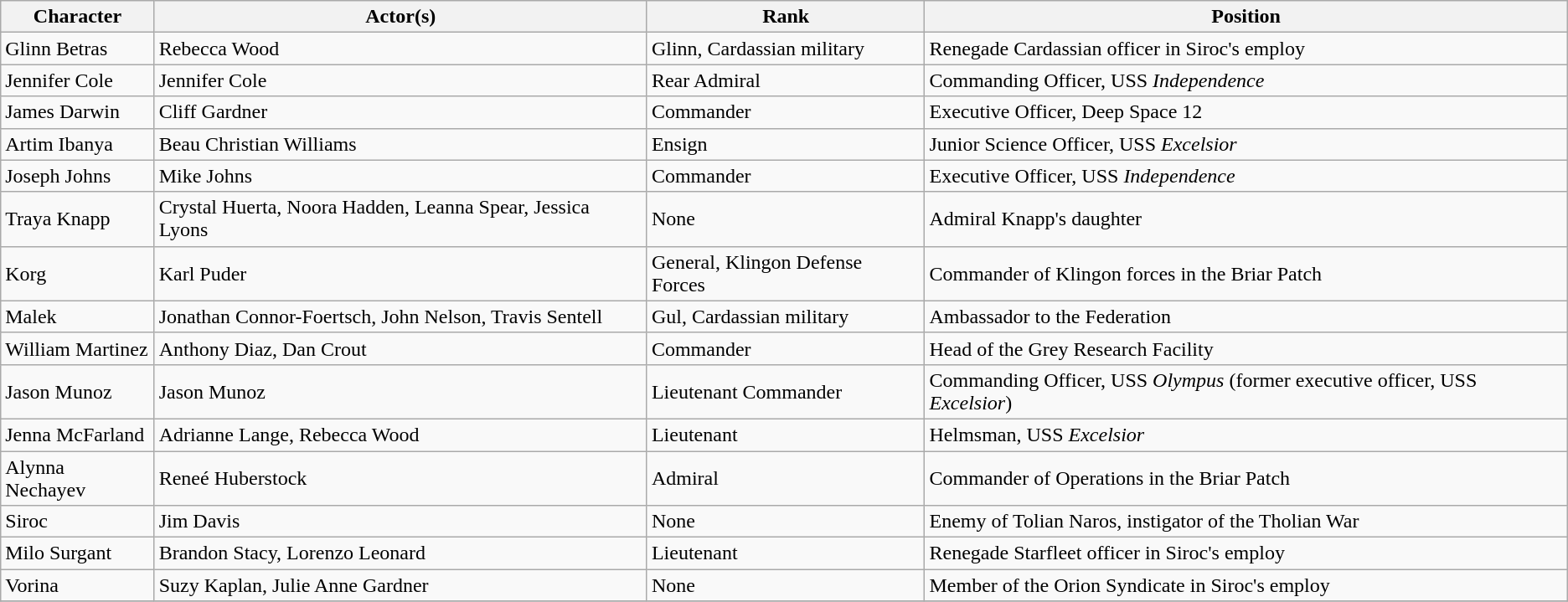<table class="wikitable">
<tr>
<th>Character</th>
<th>Actor(s)</th>
<th>Rank</th>
<th>Position</th>
</tr>
<tr>
<td>Glinn Betras</td>
<td>Rebecca Wood</td>
<td>Glinn, Cardassian military</td>
<td>Renegade Cardassian officer in Siroc's employ</td>
</tr>
<tr>
<td>Jennifer Cole</td>
<td>Jennifer Cole</td>
<td>Rear Admiral</td>
<td>Commanding Officer, USS <em>Independence</em></td>
</tr>
<tr>
<td>James Darwin</td>
<td>Cliff Gardner</td>
<td>Commander</td>
<td>Executive Officer, Deep Space 12</td>
</tr>
<tr>
<td>Artim Ibanya</td>
<td>Beau Christian Williams</td>
<td>Ensign</td>
<td>Junior Science Officer, USS <em>Excelsior</em></td>
</tr>
<tr>
<td>Joseph Johns</td>
<td>Mike Johns</td>
<td>Commander</td>
<td>Executive Officer, USS <em>Independence</em></td>
</tr>
<tr>
<td>Traya Knapp</td>
<td>Crystal Huerta, Noora Hadden, Leanna Spear, Jessica Lyons</td>
<td>None</td>
<td>Admiral Knapp's daughter</td>
</tr>
<tr>
<td>Korg</td>
<td>Karl Puder</td>
<td>General, Klingon Defense Forces</td>
<td>Commander of Klingon forces in the Briar Patch</td>
</tr>
<tr>
<td>Malek</td>
<td>Jonathan Connor-Foertsch, John Nelson, Travis Sentell</td>
<td>Gul, Cardassian military</td>
<td>Ambassador to the Federation</td>
</tr>
<tr>
<td>William Martinez</td>
<td>Anthony Diaz, Dan Crout</td>
<td>Commander</td>
<td>Head of the Grey Research Facility</td>
</tr>
<tr>
<td>Jason Munoz</td>
<td>Jason Munoz</td>
<td>Lieutenant Commander</td>
<td>Commanding Officer, USS <em>Olympus</em> (former executive officer, USS <em>Excelsior</em>)</td>
</tr>
<tr>
<td>Jenna McFarland</td>
<td>Adrianne Lange, Rebecca Wood</td>
<td>Lieutenant</td>
<td>Helmsman, USS <em>Excelsior</em></td>
</tr>
<tr>
<td>Alynna Nechayev</td>
<td>Reneé Huberstock</td>
<td>Admiral</td>
<td>Commander of Operations in the Briar Patch</td>
</tr>
<tr>
<td>Siroc</td>
<td>Jim Davis</td>
<td>None</td>
<td>Enemy of Tolian Naros, instigator of the Tholian War</td>
</tr>
<tr>
<td>Milo Surgant</td>
<td>Brandon Stacy, Lorenzo Leonard</td>
<td>Lieutenant</td>
<td>Renegade Starfleet officer in Siroc's employ</td>
</tr>
<tr>
<td>Vorina</td>
<td>Suzy Kaplan, Julie Anne Gardner</td>
<td>None</td>
<td>Member of the Orion Syndicate in Siroc's employ</td>
</tr>
<tr>
</tr>
</table>
